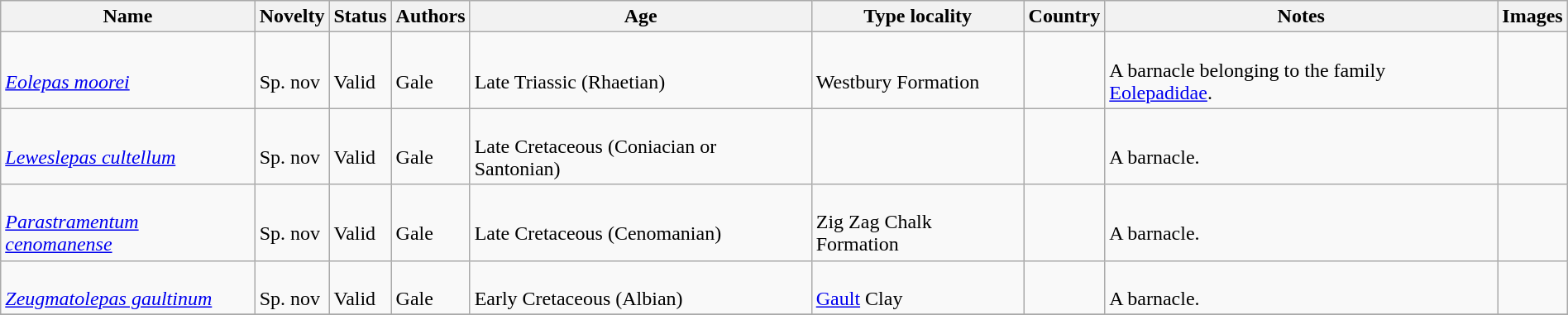<table class="wikitable sortable" align="center" width="100%">
<tr>
<th>Name</th>
<th>Novelty</th>
<th>Status</th>
<th>Authors</th>
<th>Age</th>
<th>Type locality</th>
<th>Country</th>
<th>Notes</th>
<th>Images</th>
</tr>
<tr>
<td><br><em><a href='#'>Eolepas moorei</a></em></td>
<td><br>Sp. nov</td>
<td><br>Valid</td>
<td><br>Gale</td>
<td><br>Late Triassic (Rhaetian)</td>
<td><br>Westbury Formation</td>
<td><br></td>
<td><br>A barnacle belonging to the family <a href='#'>Eolepadidae</a>.</td>
<td></td>
</tr>
<tr>
<td><br><em><a href='#'>Leweslepas cultellum</a></em></td>
<td><br>Sp. nov</td>
<td><br>Valid</td>
<td><br>Gale</td>
<td><br>Late Cretaceous (Coniacian or Santonian)</td>
<td></td>
<td><br></td>
<td><br>A barnacle.</td>
<td></td>
</tr>
<tr>
<td><br><em><a href='#'>Parastramentum cenomanense</a></em></td>
<td><br>Sp. nov</td>
<td><br>Valid</td>
<td><br>Gale</td>
<td><br>Late Cretaceous (Cenomanian)</td>
<td><br>Zig Zag Chalk Formation</td>
<td><br></td>
<td><br>A barnacle.</td>
<td></td>
</tr>
<tr>
<td><br><em><a href='#'>Zeugmatolepas gaultinum</a></em></td>
<td><br>Sp. nov</td>
<td><br>Valid</td>
<td><br>Gale</td>
<td><br>Early Cretaceous (Albian)</td>
<td><br><a href='#'>Gault</a> Clay</td>
<td><br></td>
<td><br>A barnacle.</td>
<td></td>
</tr>
<tr>
</tr>
</table>
